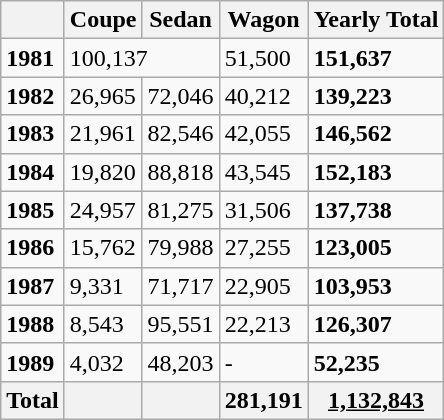<table class="wikitable">
<tr>
<th></th>
<th>Coupe</th>
<th>Sedan</th>
<th>Wagon</th>
<th>Yearly Total</th>
</tr>
<tr>
<td><strong>1981</strong></td>
<td colspan="2">100,137</td>
<td>51,500</td>
<td><strong>151,637</strong></td>
</tr>
<tr>
<td><strong>1982</strong></td>
<td>26,965</td>
<td>72,046</td>
<td>40,212</td>
<td><strong>139,223</strong></td>
</tr>
<tr>
<td><strong>1983</strong></td>
<td>21,961</td>
<td>82,546</td>
<td>42,055</td>
<td><strong>146,562</strong></td>
</tr>
<tr>
<td><strong>1984</strong></td>
<td>19,820</td>
<td>88,818</td>
<td>43,545</td>
<td><strong>152,183</strong></td>
</tr>
<tr>
<td><strong>1985</strong></td>
<td>24,957</td>
<td>81,275</td>
<td>31,506</td>
<td><strong>137,738</strong></td>
</tr>
<tr>
<td><strong>1986</strong></td>
<td>15,762</td>
<td>79,988</td>
<td>27,255</td>
<td><strong>123,005</strong></td>
</tr>
<tr>
<td><strong>1987</strong></td>
<td>9,331</td>
<td>71,717</td>
<td>22,905</td>
<td><strong>103,953</strong></td>
</tr>
<tr>
<td><strong>1988</strong></td>
<td>8,543</td>
<td>95,551</td>
<td>22,213</td>
<td><strong>126,307</strong></td>
</tr>
<tr>
<td><strong>1989</strong></td>
<td>4,032</td>
<td>48,203</td>
<td>-</td>
<td><strong>52,235</strong></td>
</tr>
<tr>
<th>Total</th>
<th></th>
<th></th>
<th>281,191</th>
<th><u>1,132,843</u></th>
</tr>
</table>
